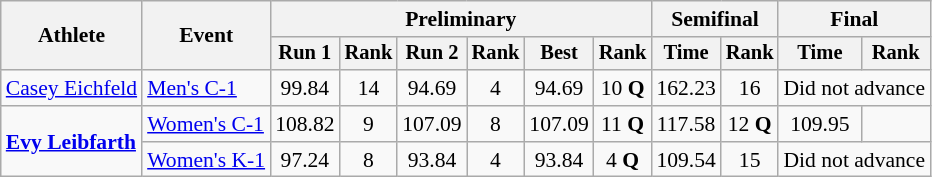<table class=wikitable style=font-size:90%;text-align:center>
<tr>
<th rowspan=2>Athlete</th>
<th rowspan=2>Event</th>
<th colspan=6>Preliminary</th>
<th colspan=2>Semifinal</th>
<th colspan=2>Final</th>
</tr>
<tr style=font-size:95%>
<th>Run 1</th>
<th>Rank</th>
<th>Run 2</th>
<th>Rank</th>
<th>Best</th>
<th>Rank</th>
<th>Time</th>
<th>Rank</th>
<th>Time</th>
<th>Rank</th>
</tr>
<tr>
<td align=left><a href='#'>Casey Eichfeld</a></td>
<td align=left><a href='#'>Men's C-1</a></td>
<td>99.84</td>
<td>14</td>
<td>94.69</td>
<td>4</td>
<td>94.69</td>
<td>10 <strong>Q</strong></td>
<td>162.23</td>
<td>16</td>
<td colspan=2>Did not advance</td>
</tr>
<tr>
<td align=left rowspan=2><strong><a href='#'>Evy Leibfarth</a></strong></td>
<td align=left><a href='#'>Women's C-1</a></td>
<td>108.82</td>
<td>9</td>
<td>107.09</td>
<td>8</td>
<td>107.09</td>
<td>11 <strong>Q</strong></td>
<td>117.58</td>
<td>12 <strong>Q</strong></td>
<td>109.95</td>
<td></td>
</tr>
<tr>
<td align=left><a href='#'>Women's K-1</a></td>
<td>97.24</td>
<td>8</td>
<td>93.84</td>
<td>4</td>
<td>93.84</td>
<td>4 <strong>Q</strong></td>
<td>109.54</td>
<td>15</td>
<td colspan=2>Did not advance</td>
</tr>
</table>
